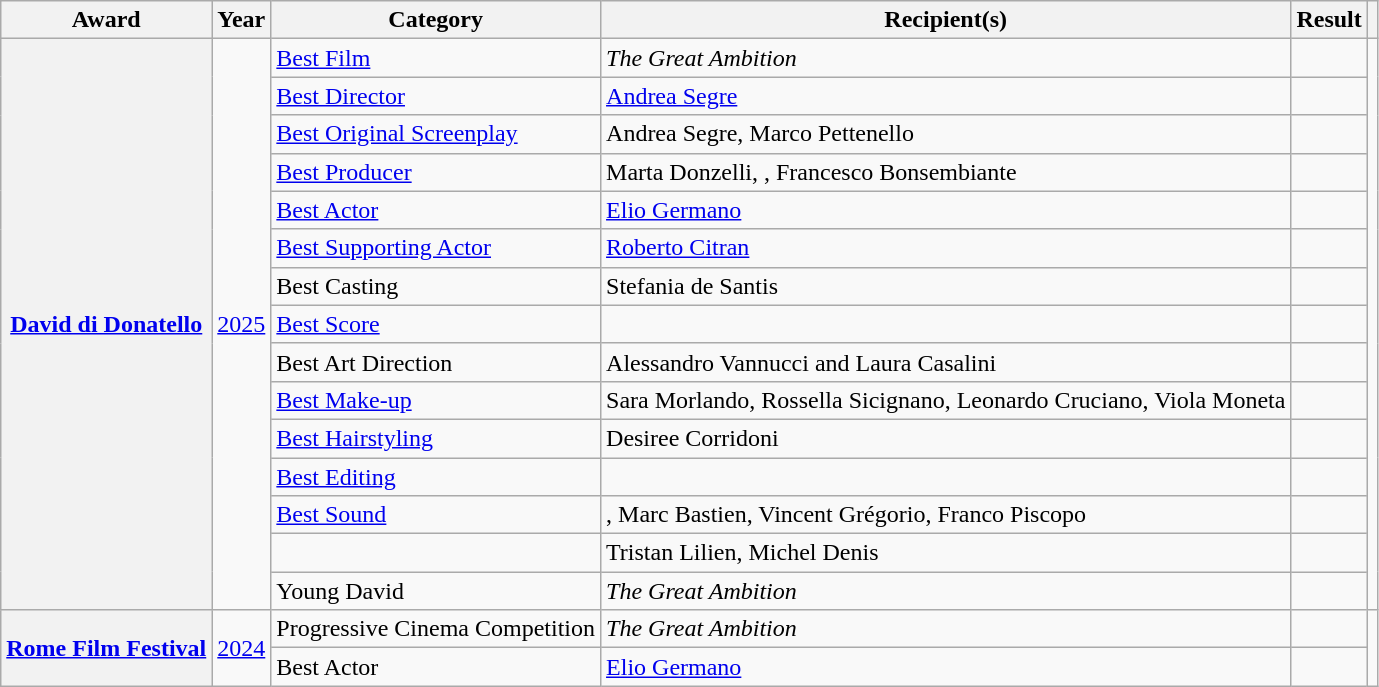<table class="wikitable plainrowheaders sortable">
<tr>
<th>Award</th>
<th>Year</th>
<th>Category</th>
<th>Recipient(s)</th>
<th>Result</th>
<th class="unsortable"></th>
</tr>
<tr>
<th rowspan="15" scope="row"><a href='#'>David di Donatello</a></th>
<td rowspan="15"><a href='#'>2025</a></td>
<td><a href='#'>Best Film</a></td>
<td><em>The Great Ambition</em></td>
<td></td>
<td rowspan="15"></td>
</tr>
<tr>
<td><a href='#'>Best Director</a></td>
<td><a href='#'>Andrea Segre</a></td>
<td></td>
</tr>
<tr>
<td><a href='#'>Best Original Screenplay</a></td>
<td>Andrea Segre, Marco Pettenello</td>
<td></td>
</tr>
<tr>
<td><a href='#'>Best Producer</a></td>
<td>Marta Donzelli, , Francesco Bonsembiante</td>
<td></td>
</tr>
<tr>
<td><a href='#'>Best Actor</a></td>
<td><a href='#'>Elio Germano</a></td>
<td></td>
</tr>
<tr>
<td><a href='#'>Best Supporting Actor</a></td>
<td><a href='#'>Roberto Citran</a></td>
<td></td>
</tr>
<tr>
<td>Best Casting</td>
<td>Stefania de Santis</td>
<td></td>
</tr>
<tr>
<td><a href='#'>Best Score</a></td>
<td></td>
<td></td>
</tr>
<tr>
<td>Best Art Direction</td>
<td>Alessandro Vannucci and Laura Casalini</td>
<td></td>
</tr>
<tr>
<td><a href='#'>Best Make-up</a></td>
<td>Sara Morlando, Rossella Sicignano, Leonardo Cruciano, Viola Moneta</td>
<td></td>
</tr>
<tr>
<td><a href='#'>Best Hairstyling</a></td>
<td>Desiree Corridoni</td>
<td></td>
</tr>
<tr>
<td><a href='#'>Best Editing</a></td>
<td></td>
<td></td>
</tr>
<tr>
<td><a href='#'>Best Sound</a></td>
<td>, Marc Bastien, Vincent Grégorio, Franco Piscopo</td>
<td></td>
</tr>
<tr>
<td></td>
<td>Tristan Lilien, Michel Denis</td>
<td></td>
</tr>
<tr>
<td>Young David</td>
<td><em>The Great Ambition</em></td>
<td></td>
</tr>
<tr>
<th rowspan="2" scope="row"><a href='#'>Rome Film Festival</a></th>
<td rowspan="2"><a href='#'>2024</a></td>
<td>Progressive Cinema Competition</td>
<td><em>The Great Ambition</em></td>
<td></td>
<td rowspan="2"></td>
</tr>
<tr>
<td>Best Actor</td>
<td><a href='#'>Elio Germano</a></td>
<td></td>
</tr>
</table>
